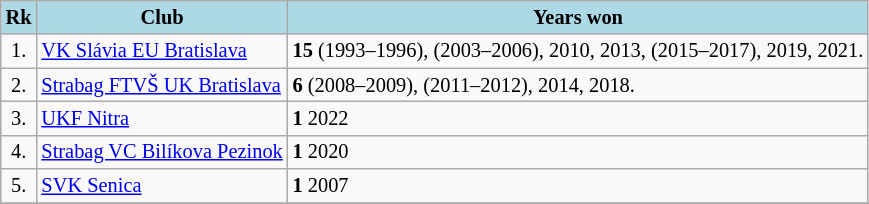<table class=wikitable style=font-size:85%>
<tr>
<th style="background:lightblue">Rk</th>
<th style="background:lightblue">Club</th>
<th style="background:lightblue">Years won</th>
</tr>
<tr>
<td align=center>1.</td>
<td><a href='#'>VK Slávia EU Bratislava</a></td>
<td><strong>15</strong> (1993–1996), (2003–2006), 2010, 2013, (2015–2017), 2019, 2021.</td>
</tr>
<tr>
<td align=center>2.</td>
<td><a href='#'>Strabag FTVŠ UK Bratislava</a></td>
<td><strong>6</strong> (2008–2009), (2011–2012), 2014, 2018.</td>
</tr>
<tr>
<td align=center>3.</td>
<td><a href='#'>UKF Nitra</a></td>
<td><strong>1</strong> 2022</td>
</tr>
<tr>
<td align=center>4.</td>
<td><a href='#'>Strabag VC Bilíkova Pezinok</a></td>
<td><strong>1</strong> 2020</td>
</tr>
<tr>
<td align=center>5.</td>
<td><a href='#'>SVK Senica</a></td>
<td><strong>1</strong> 2007</td>
</tr>
<tr>
</tr>
</table>
